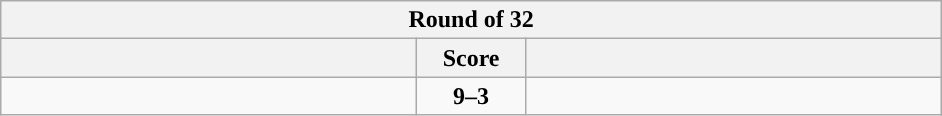<table class="wikitable" style="text-align: center;">
<tr>
<th colspan=3>Round of 32</th>
</tr>
<tr>
<th align="right" width="270"></th>
<th width="65">Score</th>
<th align="left" width="270"></th>
</tr>
<tr>
<td align=left><strong></strong></td>
<td align=center><strong>9–3</strong></td>
<td align=left></td>
</tr>
</table>
